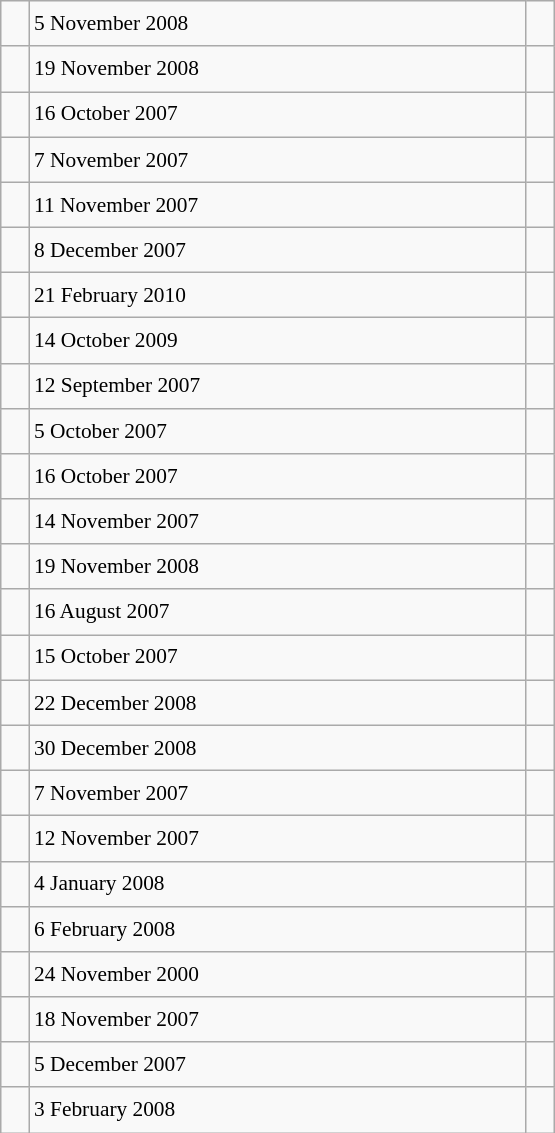<table class="wikitable" style="font-size: 89%; float: left; width: 26em; margin-right: 1em; line-height: 1.65em"!important; height: 675px;>
<tr>
<td></td>
<td>5 November 2008</td>
<td></td>
</tr>
<tr>
<td></td>
<td>19 November 2008</td>
<td></td>
</tr>
<tr>
<td></td>
<td>16 October 2007</td>
<td></td>
</tr>
<tr>
<td></td>
<td>7 November 2007</td>
<td></td>
</tr>
<tr>
<td></td>
<td>11 November 2007</td>
<td></td>
</tr>
<tr>
<td></td>
<td>8 December 2007</td>
<td></td>
</tr>
<tr>
<td></td>
<td>21 February 2010</td>
<td></td>
</tr>
<tr>
<td></td>
<td>14 October 2009</td>
<td></td>
</tr>
<tr>
<td></td>
<td>12 September 2007</td>
<td></td>
</tr>
<tr>
<td></td>
<td>5 October 2007</td>
<td></td>
</tr>
<tr>
<td></td>
<td>16 October 2007</td>
<td></td>
</tr>
<tr>
<td></td>
<td>14 November 2007</td>
<td></td>
</tr>
<tr>
<td></td>
<td>19 November 2008</td>
<td></td>
</tr>
<tr>
<td></td>
<td>16 August 2007</td>
<td></td>
</tr>
<tr>
<td></td>
<td>15 October 2007</td>
<td></td>
</tr>
<tr>
<td></td>
<td>22 December 2008</td>
<td></td>
</tr>
<tr>
<td></td>
<td>30 December 2008</td>
<td></td>
</tr>
<tr>
<td></td>
<td>7 November 2007</td>
<td></td>
</tr>
<tr>
<td></td>
<td>12 November 2007</td>
<td></td>
</tr>
<tr>
<td></td>
<td>4 January 2008</td>
<td></td>
</tr>
<tr>
<td></td>
<td>6 February 2008</td>
<td></td>
</tr>
<tr>
<td></td>
<td>24 November 2000</td>
<td></td>
</tr>
<tr>
<td></td>
<td>18 November 2007</td>
<td></td>
</tr>
<tr>
<td></td>
<td>5 December 2007</td>
<td></td>
</tr>
<tr>
<td></td>
<td>3 February 2008</td>
<td></td>
</tr>
</table>
